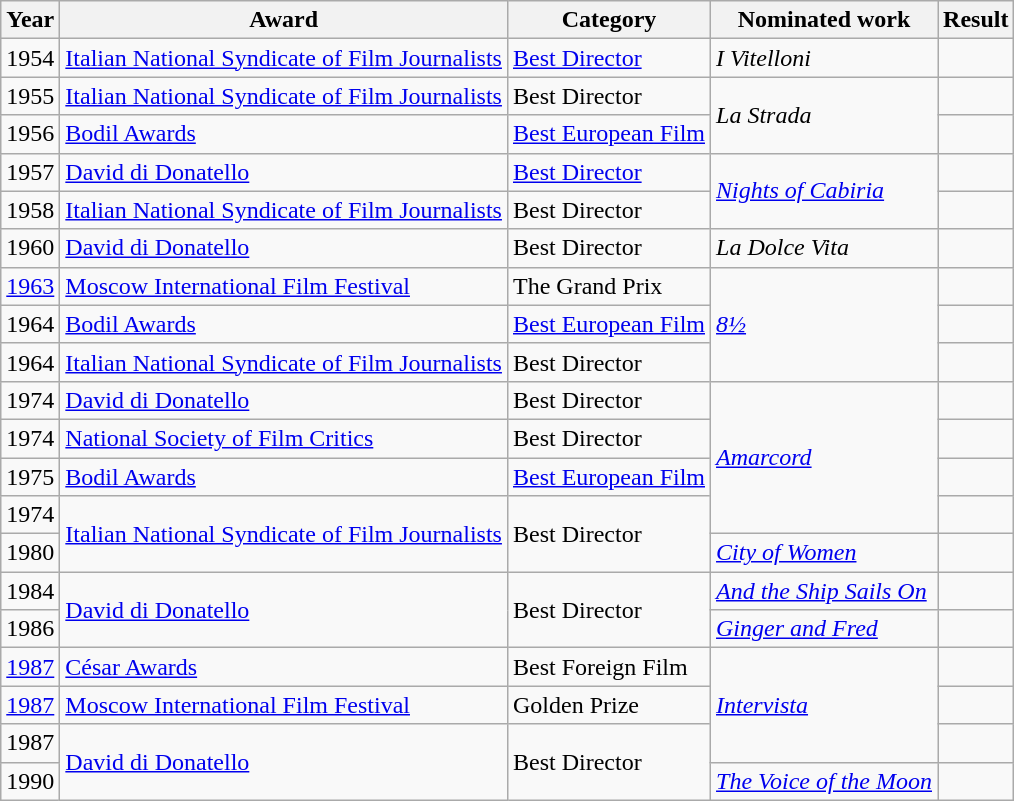<table class="wikitable">
<tr>
<th>Year</th>
<th>Award</th>
<th>Category</th>
<th>Nominated work</th>
<th>Result</th>
</tr>
<tr>
<td>1954</td>
<td><a href='#'>Italian National Syndicate of Film Journalists</a></td>
<td><a href='#'>Best Director</a></td>
<td><em>I Vitelloni</em></td>
<td></td>
</tr>
<tr>
<td>1955</td>
<td><a href='#'>Italian National Syndicate of Film Journalists</a></td>
<td>Best Director</td>
<td rowspan=2><em>La Strada</em></td>
<td></td>
</tr>
<tr>
<td>1956</td>
<td><a href='#'>Bodil Awards</a></td>
<td><a href='#'>Best European Film</a></td>
<td></td>
</tr>
<tr>
<td>1957</td>
<td><a href='#'>David di Donatello</a></td>
<td><a href='#'>Best Director</a></td>
<td rowspan=2><em><a href='#'>Nights of Cabiria</a></em></td>
<td></td>
</tr>
<tr>
<td>1958</td>
<td><a href='#'>Italian National Syndicate of Film Journalists</a></td>
<td>Best Director</td>
<td></td>
</tr>
<tr>
<td>1960</td>
<td><a href='#'>David di Donatello</a></td>
<td>Best Director</td>
<td><em>La Dolce Vita</em></td>
<td></td>
</tr>
<tr>
<td><a href='#'>1963</a></td>
<td><a href='#'>Moscow International Film Festival</a></td>
<td>The Grand Prix</td>
<td rowspan=3><em><a href='#'>8½</a></em></td>
<td></td>
</tr>
<tr>
<td>1964</td>
<td><a href='#'>Bodil Awards</a></td>
<td><a href='#'>Best European Film</a></td>
<td></td>
</tr>
<tr>
<td>1964</td>
<td><a href='#'>Italian National Syndicate of Film Journalists</a></td>
<td>Best Director</td>
<td></td>
</tr>
<tr>
<td>1974</td>
<td><a href='#'>David di Donatello</a></td>
<td>Best Director</td>
<td rowspan=4><em><a href='#'>Amarcord</a></em></td>
<td></td>
</tr>
<tr>
<td>1974</td>
<td><a href='#'>National Society of Film Critics</a></td>
<td>Best Director</td>
<td></td>
</tr>
<tr>
<td>1975</td>
<td><a href='#'>Bodil Awards</a></td>
<td><a href='#'>Best European Film</a></td>
<td></td>
</tr>
<tr>
<td>1974</td>
<td rowspan=2><a href='#'>Italian National Syndicate of Film Journalists</a></td>
<td rowspan=2>Best Director</td>
<td></td>
</tr>
<tr>
<td>1980</td>
<td><em><a href='#'>City of Women</a></em></td>
<td></td>
</tr>
<tr>
<td>1984</td>
<td rowspan=2><a href='#'>David di Donatello</a></td>
<td rowspan=2>Best Director</td>
<td><em><a href='#'>And the Ship Sails On</a></em></td>
<td></td>
</tr>
<tr>
<td rowspan=1>1986</td>
<td rowspan=1><em><a href='#'>Ginger and Fred</a></em></td>
<td></td>
</tr>
<tr>
<td><a href='#'>1987</a></td>
<td><a href='#'>César Awards</a></td>
<td>Best Foreign Film</td>
<td rowspan=3><em><a href='#'>Intervista</a></em></td>
<td></td>
</tr>
<tr>
<td><a href='#'>1987</a></td>
<td><a href='#'>Moscow International Film Festival</a></td>
<td>Golden Prize</td>
<td></td>
</tr>
<tr>
<td>1987</td>
<td rowspan=2><a href='#'>David di Donatello</a></td>
<td rowspan=2>Best Director</td>
<td></td>
</tr>
<tr>
<td>1990</td>
<td><em><a href='#'>The Voice of the Moon</a></em></td>
<td></td>
</tr>
</table>
